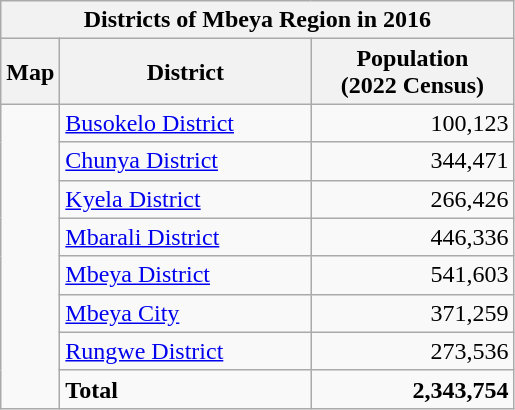<table class="wikitable">
<tr>
<th colspan="8">Districts of Mbeya Region in 2016</th>
</tr>
<tr style="text-align:center;">
<th>Map</th>
<th style="width: 10em">District</th>
<th style="width: 8em">Population<br>(2022 Census)</th>
</tr>
<tr>
<td rowspan=8></td>
<td><a href='#'>Busokelo District</a></td>
<td style="text-align:right;">100,123</td>
</tr>
<tr>
<td><a href='#'>Chunya District</a></td>
<td style="text-align:right;">344,471</td>
</tr>
<tr>
<td><a href='#'>Kyela District</a></td>
<td style="text-align:right;">266,426</td>
</tr>
<tr>
<td><a href='#'>Mbarali District</a></td>
<td style="text-align:right;">446,336</td>
</tr>
<tr>
<td><a href='#'>Mbeya District</a></td>
<td style="text-align:right;">541,603</td>
</tr>
<tr>
<td><a href='#'>Mbeya City</a></td>
<td style="text-align:right;">371,259</td>
</tr>
<tr>
<td><a href='#'>Rungwe District</a></td>
<td style="text-align:right;">273,536</td>
</tr>
<tr>
<td><strong>Total</strong></td>
<td style="text-align:right;"><strong>2,343,754</strong></td>
</tr>
</table>
